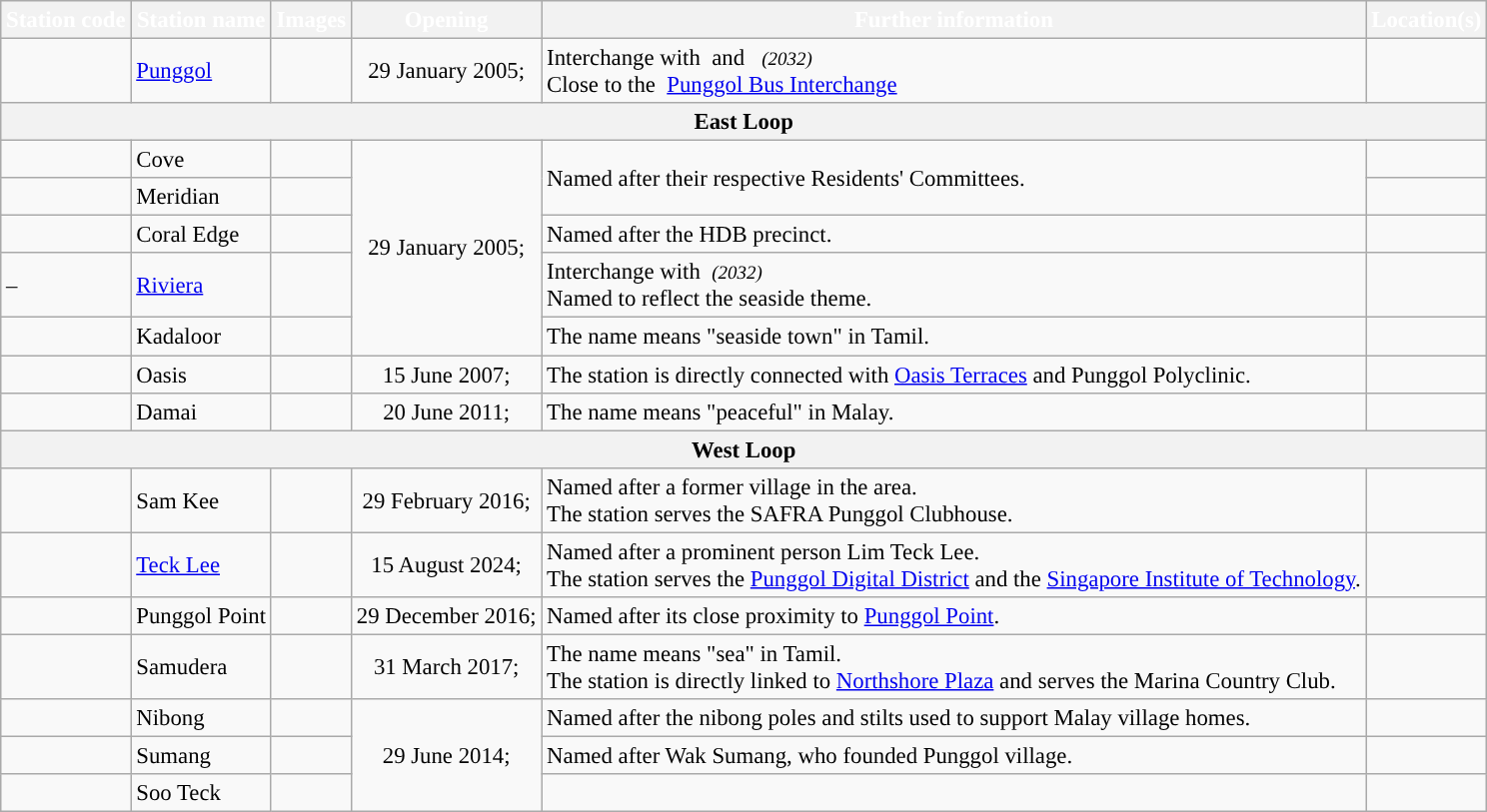<table class="wikitable" style="color:black;border-collapse:collapse;font-size:95%">
<tr>
<th scope="col" style="color:white;background:#">Station code</th>
<th scope="col" style="color:white;background:#">Station name</th>
<th scope="col" style="color:white;background:#">Images</th>
<th scope="col" style="color:white;background:#">Opening</th>
<th scope="col" style="color:white;background:#">Further information</th>
<th scope="col" style="color:white;background:#">Location(s)</th>
</tr>
<tr>
<td></td>
<td><a href='#'>Punggol</a></td>
<td></td>
<td align="center">29 January 2005; <br> </td>
<td>Interchange with  and   <small><em>(2032)</em></small> <br>Close to the  <a href='#'>Punggol Bus Interchange</a></td>
<td></td>
</tr>
<tr>
<th colspan="6">East Loop</th>
</tr>
<tr>
<td></td>
<td>Cove</td>
<td></td>
<td rowspan="5" align="center">29 January 2005; <br> </td>
<td rowspan="2">Named after their respective Residents' Committees.</td>
<td></td>
</tr>
<tr>
<td></td>
<td>Meridian</td>
<td></td>
<td></td>
</tr>
<tr>
<td></td>
<td>Coral Edge</td>
<td></td>
<td>Named after the HDB precinct.</td>
<td></td>
</tr>
<tr>
<td>–</td>
<td><a href='#'>Riviera</a></td>
<td></td>
<td>Interchange with  <small><em>(2032)</em></small> <br> Named to reflect the seaside theme.</td>
<td></td>
</tr>
<tr>
<td></td>
<td>Kadaloor</td>
<td></td>
<td>The name means "seaside town" in Tamil.</td>
<td></td>
</tr>
<tr>
<td></td>
<td>Oasis</td>
<td></td>
<td align="center">15 June 2007; <br> </td>
<td>The station is directly connected with <a href='#'>Oasis Terraces</a> and Punggol Polyclinic.</td>
<td></td>
</tr>
<tr>
<td></td>
<td>Damai</td>
<td></td>
<td align="center">20 June 2011; <br> </td>
<td>The name means "peaceful" in Malay.</td>
<td></td>
</tr>
<tr>
<th colspan="6">West Loop</th>
</tr>
<tr>
<td></td>
<td>Sam Kee</td>
<td></td>
<td align="center">29 February 2016; <br> </td>
<td>Named after a former village in the area.<br>The station serves the SAFRA Punggol Clubhouse.</td>
<td></td>
</tr>
<tr>
<td></td>
<td><a href='#'>Teck Lee</a></td>
<td></td>
<td align="center">15 August 2024; <br> </td>
<td>Named after a prominent person Lim Teck Lee.<br> The station serves the <a href='#'>Punggol Digital District</a> and the <a href='#'>Singapore Institute of Technology</a>.</td>
<td></td>
</tr>
<tr>
<td></td>
<td>Punggol Point</td>
<td></td>
<td align="center">29 December 2016; <br> </td>
<td>Named after its close proximity to <a href='#'>Punggol Point</a>.</td>
<td></td>
</tr>
<tr>
<td></td>
<td>Samudera</td>
<td></td>
<td align="center">31 March 2017; <br> </td>
<td>The name means "sea" in Tamil.<br>The station is directly linked to <a href='#'>Northshore Plaza</a> and serves the Marina Country Club.</td>
<td></td>
</tr>
<tr>
<td></td>
<td>Nibong</td>
<td></td>
<td rowspan="3" align="center">29 June 2014; <br> </td>
<td>Named after the nibong poles and stilts used to support Malay village homes.</td>
<td></td>
</tr>
<tr>
<td></td>
<td>Sumang</td>
<td></td>
<td>Named after Wak Sumang, who founded Punggol village.</td>
<td></td>
</tr>
<tr>
<td></td>
<td>Soo Teck</td>
<td></td>
<td></td>
<td></td>
</tr>
</table>
